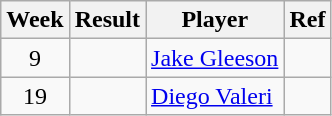<table class=wikitable>
<tr>
<th>Week</th>
<th>Result</th>
<th>Player</th>
<th>Ref</th>
</tr>
<tr>
<td align=center>9</td>
<td></td>
<td> <a href='#'>Jake Gleeson</a></td>
<td></td>
</tr>
<tr>
<td align=center>19</td>
<td></td>
<td> <a href='#'>Diego Valeri</a></td>
<td></td>
</tr>
</table>
